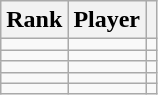<table class="wikitable">
<tr>
<th>Rank</th>
<th>Player</th>
<th></th>
</tr>
<tr>
<td align=center=></td>
<td align=left></td>
<td align=center=></td>
</tr>
<tr>
<td align=center=></td>
<td align=left></td>
<td align=center=></td>
</tr>
<tr>
<td align=center=></td>
<td align=left></td>
<td align=center=></td>
</tr>
<tr>
<td align=center=></td>
<td align=left></td>
<td align=center=></td>
</tr>
<tr>
<td align=center=></td>
<td align=left></td>
<td align=center=></td>
</tr>
</table>
